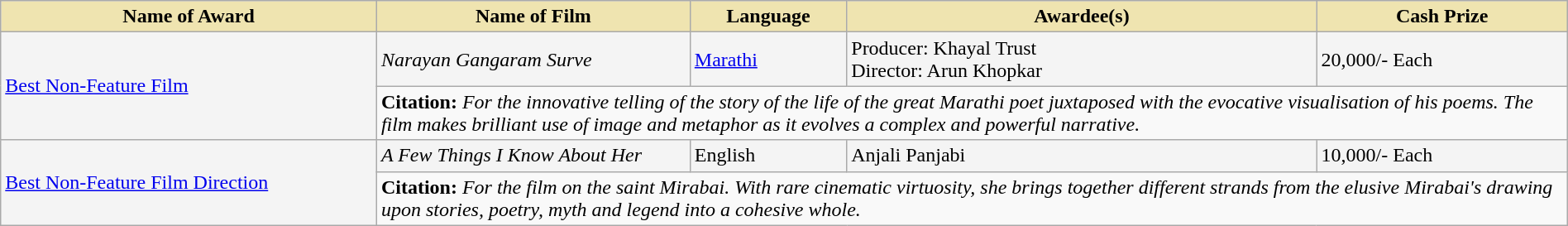<table class="wikitable" style="width:100%;">
<tr>
<th style="background-color:#EFE4B0;width:24%;">Name of Award</th>
<th style="background-color:#EFE4B0;width:20%;">Name of Film</th>
<th style="background-color:#EFE4B0;width:10%;">Language</th>
<th style="background-color:#EFE4B0;width:30%;">Awardee(s)</th>
<th style="background-color:#EFE4B0;width:16%;">Cash Prize</th>
</tr>
<tr style="background-color:#F4F4F4">
<td rowspan="2"><a href='#'>Best Non-Feature Film</a></td>
<td><em>Narayan Gangaram Surve</em></td>
<td><a href='#'>Marathi</a></td>
<td>Producer: Khayal Trust<br>Director: Arun Khopkar</td>
<td> 20,000/- Each</td>
</tr>
<tr style="background-color:#F9F9F9">
<td colspan="4"><strong>Citation:</strong> <em>For the innovative telling of the story of the life of the great Marathi poet juxtaposed with the evocative visualisation of his poems. The film makes brilliant use of image and metaphor as it evolves a complex and powerful narrative.</em></td>
</tr>
<tr style="background-color:#F4F4F4">
<td rowspan="2"><a href='#'>Best Non-Feature Film Direction</a></td>
<td><em>A Few Things I Know About Her</em></td>
<td>English</td>
<td>Anjali Panjabi</td>
<td> 10,000/- Each</td>
</tr>
<tr style="background-color:#F9F9F9">
<td colspan="4"><strong>Citation:</strong> <em>For the film on the saint Mirabai. With rare cinematic virtuosity, she brings together different strands from the elusive Mirabai's drawing upon stories, poetry, myth and legend into a cohesive whole.</em></td>
</tr>
</table>
